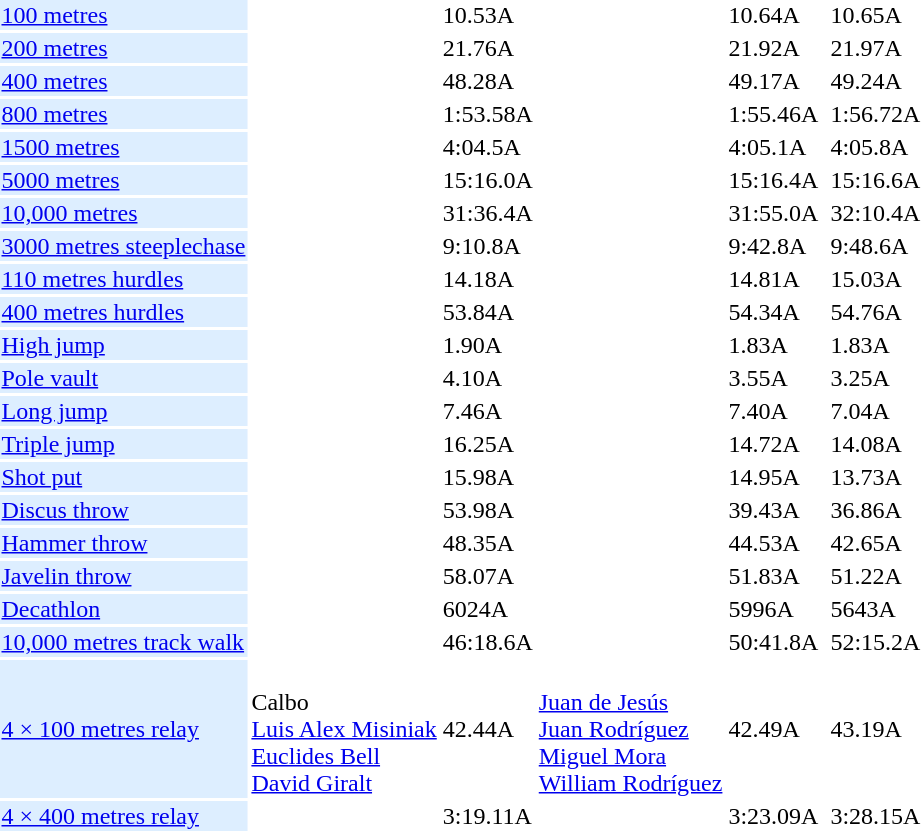<table>
<tr>
<td bgcolor = DDEEFF><a href='#'>100 metres</a></td>
<td></td>
<td>10.53A</td>
<td></td>
<td>10.64A</td>
<td></td>
<td>10.65A</td>
</tr>
<tr>
<td bgcolor = DDEEFF><a href='#'>200 metres</a></td>
<td></td>
<td>21.76A</td>
<td></td>
<td>21.92A</td>
<td></td>
<td>21.97A</td>
</tr>
<tr>
<td bgcolor = DDEEFF><a href='#'>400 metres</a></td>
<td></td>
<td>48.28A</td>
<td></td>
<td>49.17A</td>
<td></td>
<td>49.24A</td>
</tr>
<tr>
<td bgcolor = DDEEFF><a href='#'>800 metres</a></td>
<td></td>
<td>1:53.58A</td>
<td></td>
<td>1:55.46A</td>
<td></td>
<td>1:56.72A</td>
</tr>
<tr>
<td bgcolor = DDEEFF><a href='#'>1500 metres</a></td>
<td></td>
<td>4:04.5A</td>
<td></td>
<td>4:05.1A</td>
<td></td>
<td>4:05.8A</td>
</tr>
<tr>
<td bgcolor = DDEEFF><a href='#'>5000 metres</a></td>
<td></td>
<td>15:16.0A</td>
<td></td>
<td>15:16.4A</td>
<td></td>
<td>15:16.6A</td>
</tr>
<tr>
<td bgcolor = DDEEFF><a href='#'>10,000 metres</a></td>
<td></td>
<td>31:36.4A</td>
<td></td>
<td>31:55.0A</td>
<td></td>
<td>32:10.4A</td>
</tr>
<tr>
<td bgcolor = DDEEFF><a href='#'>3000 metres steeplechase</a></td>
<td></td>
<td>9:10.8A</td>
<td></td>
<td>9:42.8A</td>
<td></td>
<td>9:48.6A</td>
</tr>
<tr>
<td bgcolor = DDEEFF><a href='#'>110 metres hurdles</a></td>
<td></td>
<td>14.18A</td>
<td></td>
<td>14.81A</td>
<td></td>
<td>15.03A</td>
</tr>
<tr>
<td bgcolor = DDEEFF><a href='#'>400 metres hurdles</a></td>
<td></td>
<td>53.84A</td>
<td></td>
<td>54.34A</td>
<td></td>
<td>54.76A</td>
</tr>
<tr>
<td bgcolor = DDEEFF><a href='#'>High jump</a></td>
<td></td>
<td>1.90A</td>
<td></td>
<td>1.83A</td>
<td></td>
<td>1.83A</td>
</tr>
<tr>
<td bgcolor = DDEEFF><a href='#'>Pole vault</a></td>
<td></td>
<td>4.10A</td>
<td></td>
<td>3.55A</td>
<td></td>
<td>3.25A</td>
</tr>
<tr>
<td bgcolor = DDEEFF><a href='#'>Long jump</a></td>
<td></td>
<td>7.46A</td>
<td></td>
<td>7.40A</td>
<td></td>
<td>7.04A</td>
</tr>
<tr>
<td bgcolor = DDEEFF><a href='#'>Triple jump</a></td>
<td></td>
<td>16.25A</td>
<td></td>
<td>14.72A</td>
<td></td>
<td>14.08A</td>
</tr>
<tr>
<td bgcolor = DDEEFF><a href='#'>Shot put</a></td>
<td></td>
<td>15.98A</td>
<td></td>
<td>14.95A</td>
<td></td>
<td>13.73A</td>
</tr>
<tr>
<td bgcolor = DDEEFF><a href='#'>Discus throw</a></td>
<td></td>
<td>53.98A</td>
<td></td>
<td>39.43A</td>
<td></td>
<td>36.86A</td>
</tr>
<tr>
<td bgcolor = DDEEFF><a href='#'>Hammer throw</a></td>
<td></td>
<td>48.35A</td>
<td></td>
<td>44.53A</td>
<td></td>
<td>42.65A</td>
</tr>
<tr>
<td bgcolor = DDEEFF><a href='#'>Javelin throw</a></td>
<td></td>
<td>58.07A</td>
<td></td>
<td>51.83A</td>
<td></td>
<td>51.22A</td>
</tr>
<tr>
<td bgcolor = DDEEFF><a href='#'>Decathlon</a></td>
<td></td>
<td>6024A</td>
<td></td>
<td>5996A</td>
<td></td>
<td>5643A</td>
</tr>
<tr>
<td bgcolor = DDEEFF><a href='#'>10,000 metres track walk</a></td>
<td></td>
<td>46:18.6A</td>
<td></td>
<td>50:41.8A</td>
<td></td>
<td>52:15.2A</td>
</tr>
<tr>
<td bgcolor = DDEEFF><a href='#'>4 × 100 metres relay</a></td>
<td> <br> Calbo <br> <a href='#'>Luis Alex Misiniak</a> <br> <a href='#'>Euclides Bell</a> <br> <a href='#'>David Giralt</a></td>
<td>42.44A</td>
<td> <br> <a href='#'>Juan de Jesús</a> <br> <a href='#'>Juan Rodríguez</a> <br> <a href='#'>Miguel Mora</a> <br> <a href='#'>William Rodríguez</a></td>
<td>42.49A</td>
<td></td>
<td>43.19A</td>
</tr>
<tr>
<td bgcolor = DDEEFF><a href='#'>4 × 400 metres relay</a></td>
<td></td>
<td>3:19.11A</td>
<td></td>
<td>3:23.09A</td>
<td></td>
<td>3:28.15A</td>
</tr>
</table>
